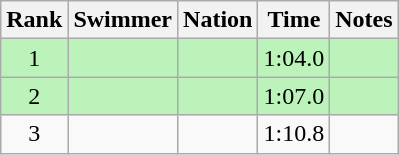<table class="wikitable sortable" style="text-align:center">
<tr>
<th>Rank</th>
<th>Swimmer</th>
<th>Nation</th>
<th>Time</th>
<th>Notes</th>
</tr>
<tr style="background:#bbf3bb;">
<td>1</td>
<td align=left></td>
<td align=left></td>
<td>1:04.0</td>
<td></td>
</tr>
<tr style="background:#bbf3bb;">
<td>2</td>
<td align=left></td>
<td align=left></td>
<td>1:07.0</td>
<td></td>
</tr>
<tr>
<td>3</td>
<td align=left></td>
<td align=left></td>
<td>1:10.8</td>
<td></td>
</tr>
</table>
